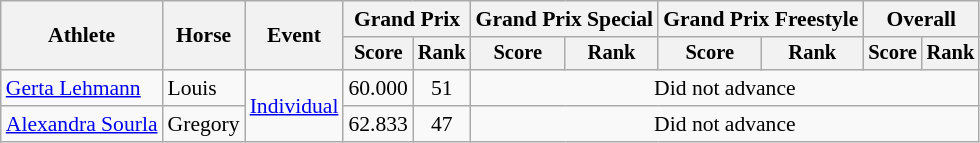<table class=wikitable style="font-size:90%">
<tr>
<th rowspan="2">Athlete</th>
<th rowspan="2">Horse</th>
<th rowspan="2">Event</th>
<th colspan="2">Grand Prix</th>
<th colspan="2">Grand Prix Special</th>
<th colspan="2">Grand Prix Freestyle</th>
<th colspan="2">Overall</th>
</tr>
<tr style="font-size:95%">
<th>Score</th>
<th>Rank</th>
<th>Score</th>
<th>Rank</th>
<th>Score</th>
<th>Rank</th>
<th>Score</th>
<th>Rank</th>
</tr>
<tr align=center>
<td align=left><a href='#'>Gerta Lehmann</a></td>
<td align=left>Louis</td>
<td align=left rowspan=2><a href='#'>Individual</a></td>
<td>60.000</td>
<td>51</td>
<td colspan=6>Did not advance</td>
</tr>
<tr align=center>
<td align=left><a href='#'>Alexandra Sourla</a></td>
<td align=left>Gregory</td>
<td>62.833</td>
<td>47</td>
<td colspan=6>Did not advance</td>
</tr>
</table>
